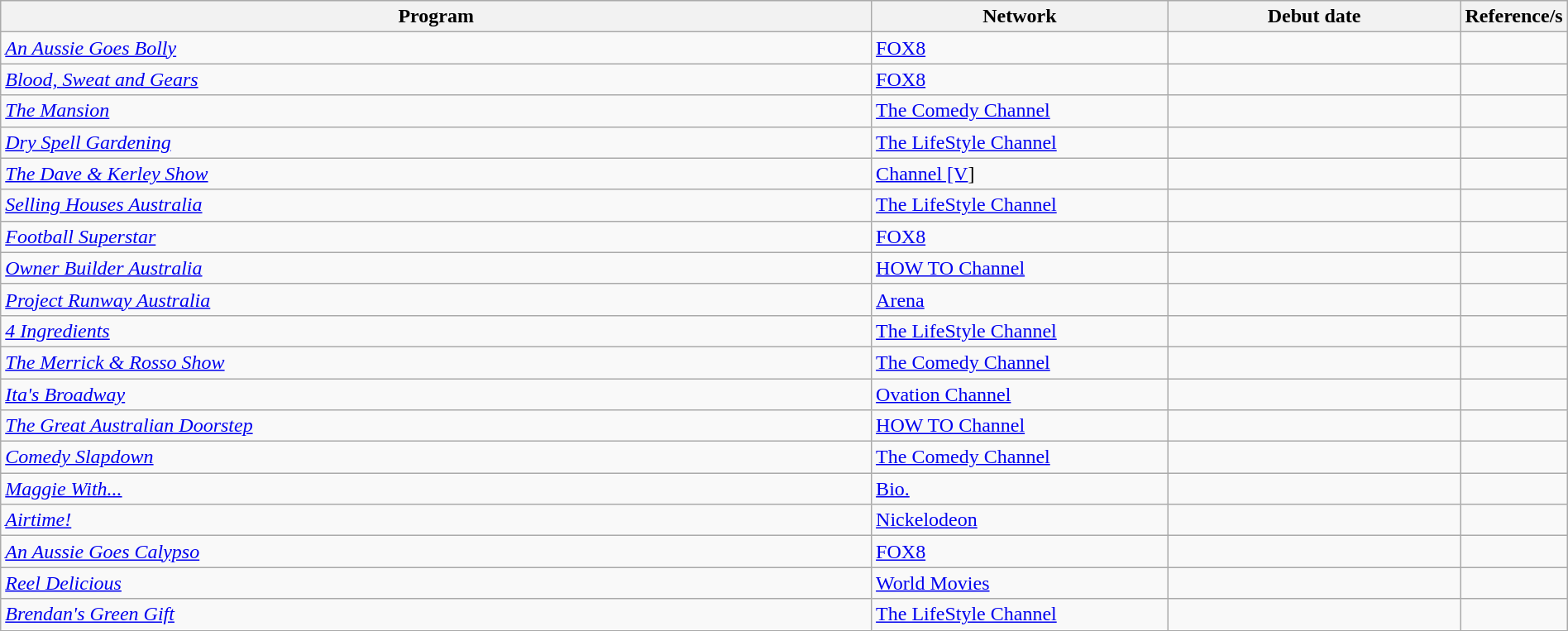<table class="wikitable sortable" width="100%">
<tr bgcolor="#efefef">
<th width=60%>Program</th>
<th width=20%>Network</th>
<th width=20%>Debut date</th>
<th class="unsortable" width=10%>Reference/s</th>
</tr>
<tr>
<td><em><a href='#'>An Aussie Goes Bolly</a></em></td>
<td><a href='#'>FOX8</a></td>
<td></td>
<td></td>
</tr>
<tr>
<td><em><a href='#'>Blood, Sweat and Gears</a></em></td>
<td><a href='#'>FOX8</a></td>
<td></td>
<td></td>
</tr>
<tr>
<td><em><a href='#'>The Mansion</a></em></td>
<td><a href='#'>The Comedy Channel</a></td>
<td></td>
<td></td>
</tr>
<tr>
<td><em><a href='#'>Dry Spell Gardening</a></em></td>
<td><a href='#'>The LifeStyle Channel</a></td>
<td></td>
<td></td>
</tr>
<tr>
<td><em><a href='#'>The Dave & Kerley Show</a></em></td>
<td><a href='#'>Channel [V</a>]</td>
<td></td>
<td></td>
</tr>
<tr>
<td><em><a href='#'>Selling Houses Australia</a></em></td>
<td><a href='#'>The LifeStyle Channel</a></td>
<td></td>
<td></td>
</tr>
<tr>
<td><em><a href='#'>Football Superstar</a></em></td>
<td><a href='#'>FOX8</a></td>
<td></td>
<td></td>
</tr>
<tr>
<td><em><a href='#'>Owner Builder Australia</a></em></td>
<td><a href='#'>HOW TO Channel</a></td>
<td></td>
<td></td>
</tr>
<tr>
<td><em><a href='#'>Project Runway Australia</a></em></td>
<td><a href='#'>Arena</a></td>
<td></td>
<td></td>
</tr>
<tr>
<td><em><a href='#'>4 Ingredients</a></em></td>
<td><a href='#'>The LifeStyle Channel</a></td>
<td></td>
<td></td>
</tr>
<tr>
<td><em><a href='#'>The Merrick & Rosso Show</a></em></td>
<td><a href='#'>The Comedy Channel</a></td>
<td></td>
<td></td>
</tr>
<tr>
<td><em><a href='#'>Ita's Broadway</a></em></td>
<td><a href='#'>Ovation Channel</a></td>
<td></td>
<td></td>
</tr>
<tr>
<td><em><a href='#'>The Great Australian Doorstep</a></em></td>
<td><a href='#'>HOW TO Channel</a></td>
<td></td>
<td></td>
</tr>
<tr>
<td><em><a href='#'>Comedy Slapdown</a></em></td>
<td><a href='#'>The Comedy Channel</a></td>
<td></td>
<td></td>
</tr>
<tr>
<td><em><a href='#'>Maggie With...</a></em></td>
<td><a href='#'>Bio.</a></td>
<td></td>
<td></td>
</tr>
<tr>
<td><em><a href='#'>Airtime!</a></em></td>
<td><a href='#'>Nickelodeon</a></td>
<td></td>
<td></td>
</tr>
<tr>
<td><em><a href='#'>An Aussie Goes Calypso</a></em></td>
<td><a href='#'>FOX8</a></td>
<td></td>
<td></td>
</tr>
<tr>
<td><em><a href='#'>Reel Delicious</a></em></td>
<td><a href='#'>World Movies</a></td>
<td></td>
<td></td>
</tr>
<tr>
<td><em><a href='#'>Brendan's Green Gift</a></em></td>
<td><a href='#'>The LifeStyle Channel</a></td>
<td></td>
<td></td>
</tr>
</table>
